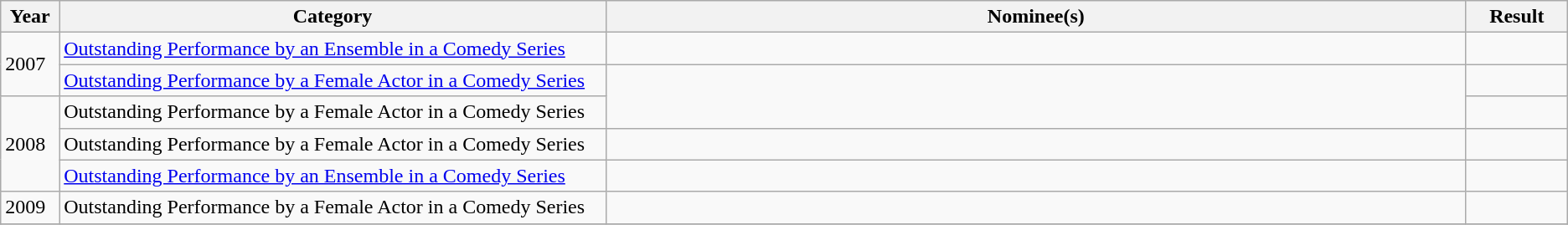<table class="wikitable">
<tr>
<th width="2%">Year</th>
<th width="27%">Category</th>
<th width="42.5%">Nominee(s)</th>
<th width="5%">Result</th>
</tr>
<tr>
<td rowspan="2">2007</td>
<td><a href='#'>Outstanding Performance by an Ensemble in a Comedy Series</a></td>
<td></td>
<td></td>
</tr>
<tr>
<td><a href='#'>Outstanding Performance by a Female Actor in a Comedy Series</a></td>
<td rowspan="2"></td>
<td></td>
</tr>
<tr>
<td rowspan="3">2008</td>
<td>Outstanding Performance by a Female Actor in a Comedy Series</td>
<td></td>
</tr>
<tr>
<td>Outstanding Performance by a Female Actor in a Comedy Series</td>
<td></td>
<td></td>
</tr>
<tr>
<td><a href='#'>Outstanding Performance by an Ensemble in a Comedy Series</a></td>
<td></td>
<td></td>
</tr>
<tr>
<td>2009</td>
<td>Outstanding Performance by a Female Actor in a Comedy Series</td>
<td></td>
<td></td>
</tr>
<tr>
</tr>
</table>
